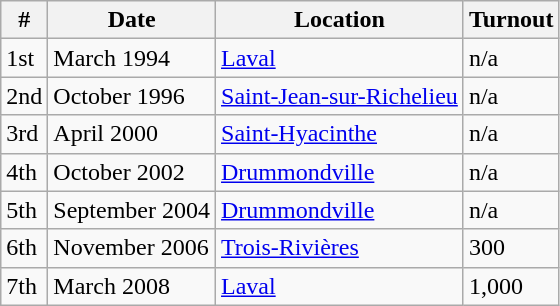<table class="wikitable">
<tr>
<th>#</th>
<th>Date</th>
<th>Location</th>
<th>Turnout</th>
</tr>
<tr>
<td>1st</td>
<td>March 1994</td>
<td><a href='#'>Laval</a></td>
<td>n/a</td>
</tr>
<tr>
<td>2nd</td>
<td>October 1996</td>
<td><a href='#'>Saint-Jean-sur-Richelieu</a></td>
<td>n/a</td>
</tr>
<tr>
<td>3rd</td>
<td>April 2000</td>
<td><a href='#'>Saint-Hyacinthe</a></td>
<td>n/a</td>
</tr>
<tr>
<td>4th</td>
<td>October 2002</td>
<td><a href='#'>Drummondville</a></td>
<td>n/a</td>
</tr>
<tr>
<td>5th</td>
<td>September 2004</td>
<td><a href='#'>Drummondville</a></td>
<td>n/a</td>
</tr>
<tr>
<td>6th</td>
<td>November 2006</td>
<td><a href='#'>Trois-Rivières</a></td>
<td>300</td>
</tr>
<tr>
<td>7th</td>
<td>March 2008</td>
<td><a href='#'>Laval</a></td>
<td>1,000</td>
</tr>
</table>
